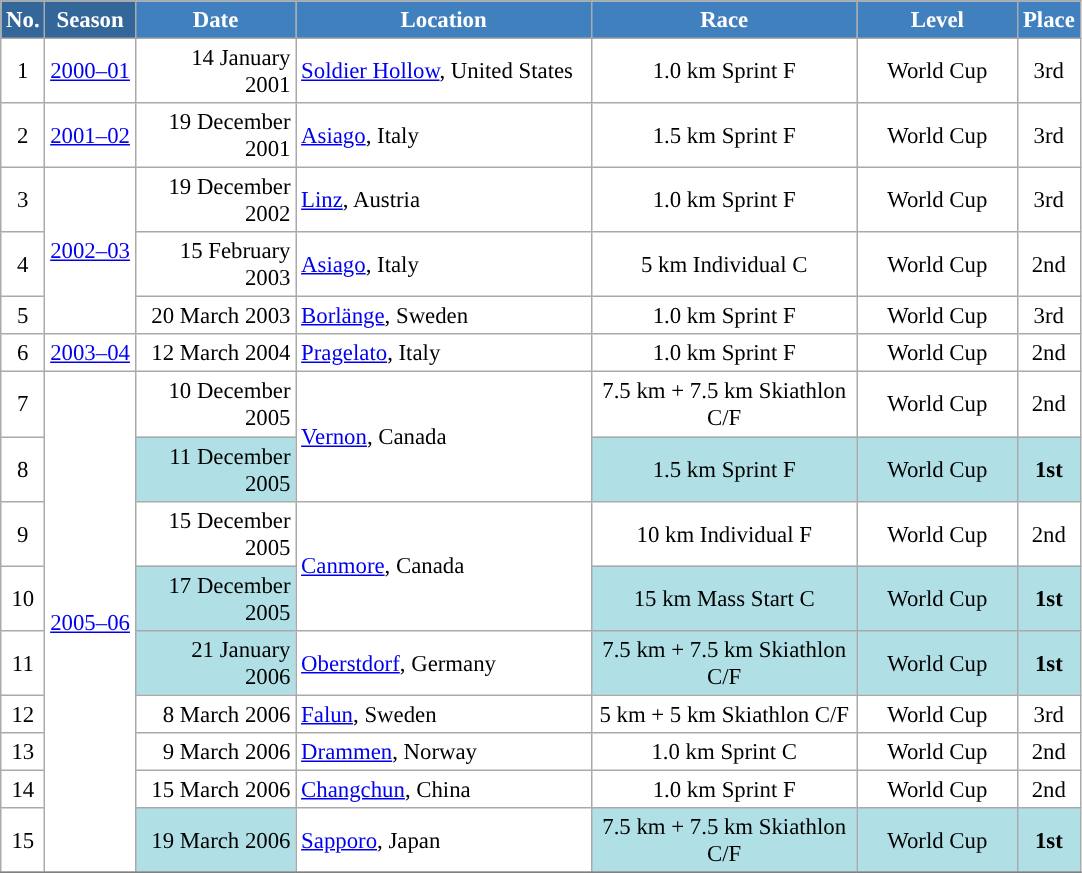<table class="wikitable sortable" style="font-size:95%; text-align:center; border:grey solid 1px; border-collapse:collapse; background:#ffffff;">
<tr style="background:#efefef;">
<th style="background-color:#369; color:white;">No.</th>
<th style="background-color:#369; color:white;">Season</th>
<th style="background-color:#4180be; color:white; width:100px;">Date</th>
<th style="background-color:#4180be; color:white; width:190px;">Location</th>
<th style="background-color:#4180be; color:white; width:170px;">Race</th>
<th style="background-color:#4180be; color:white; width:100px;">Level</th>
<th style="background-color:#4180be; color:white;">Place</th>
</tr>
<tr>
<td align=center>1</td>
<td rowspan=1 align=center><a href='#'>2000–01</a></td>
<td align=right>14 January 2001</td>
<td align=left> <a href='#'>Soldier Hollow</a>, United States</td>
<td>1.0 km Sprint F</td>
<td>World Cup</td>
<td>3rd</td>
</tr>
<tr>
<td align=center>2</td>
<td rowspan=1 align=center><a href='#'>2001–02</a></td>
<td align=right>19 December 2001</td>
<td align=left> <a href='#'>Asiago</a>, Italy</td>
<td>1.5 km Sprint F</td>
<td>World Cup</td>
<td>3rd</td>
</tr>
<tr>
<td align=center>3</td>
<td rowspan=3 align=center><a href='#'>2002–03</a></td>
<td align=right>19 December 2002</td>
<td align=left> <a href='#'>Linz</a>, Austria</td>
<td>1.0 km Sprint F</td>
<td>World Cup</td>
<td>3rd</td>
</tr>
<tr>
<td align=center>4</td>
<td align=right>15 February 2003</td>
<td align=left> <a href='#'>Asiago</a>, Italy</td>
<td>5 km Individual C</td>
<td>World Cup</td>
<td>2nd</td>
</tr>
<tr>
<td align=center>5</td>
<td align=right>20 March 2003</td>
<td align=left> <a href='#'>Borlänge</a>, Sweden</td>
<td>1.0 km Sprint F</td>
<td>World Cup</td>
<td>3rd</td>
</tr>
<tr>
<td align=center>6</td>
<td rowspan=1 align=center><a href='#'>2003–04</a></td>
<td align=right>12 March 2004</td>
<td align=left> <a href='#'>Pragelato</a>, Italy</td>
<td>1.0 km Sprint F</td>
<td>World Cup</td>
<td>2nd</td>
</tr>
<tr>
<td align=center>7</td>
<td rowspan=9 align=center><a href='#'>2005–06</a></td>
<td align=right>10 December 2005</td>
<td rowspan=2 align=left> <a href='#'>Vernon</a>, Canada</td>
<td>7.5 km + 7.5 km Skiathlon C/F</td>
<td>World Cup</td>
<td>2nd</td>
</tr>
<tr>
<td align=center>8</td>
<td bgcolor="#BOEOE6" align=right>11 December 2005</td>
<td bgcolor="#BOEOE6">1.5 km Sprint F</td>
<td bgcolor="#BOEOE6">World Cup</td>
<td bgcolor="#BOEOE6"><strong>1st</strong></td>
</tr>
<tr>
<td align=center>9</td>
<td align=right>15 December 2005</td>
<td rowspan=2 align=left> <a href='#'>Canmore</a>, Canada</td>
<td>10 km Individual F</td>
<td>World Cup</td>
<td>2nd</td>
</tr>
<tr>
<td align=center>10</td>
<td bgcolor="#BOEOE6" align=right>17 December 2005</td>
<td bgcolor="#BOEOE6">15 km Mass Start C</td>
<td bgcolor="#BOEOE6">World Cup</td>
<td bgcolor="#BOEOE6"><strong>1st</strong></td>
</tr>
<tr>
<td align=center>11</td>
<td bgcolor="#BOEOE6" align=right>21 January 2006</td>
<td align=left> <a href='#'>Oberstdorf</a>, Germany</td>
<td bgcolor="#BOEOE6">7.5 km + 7.5 km Skiathlon  C/F</td>
<td bgcolor="#BOEOE6">World Cup</td>
<td bgcolor="#BOEOE6"><strong>1st</strong></td>
</tr>
<tr>
<td align=center>12</td>
<td align=right>8 March 2006</td>
<td align=left> <a href='#'>Falun</a>, Sweden</td>
<td>5 km + 5 km Skiathlon  C/F</td>
<td>World Cup</td>
<td>3rd</td>
</tr>
<tr>
<td align=center>13</td>
<td align=right>9 March 2006</td>
<td align=left> <a href='#'>Drammen</a>, Norway</td>
<td>1.0 km Sprint C</td>
<td>World Cup</td>
<td>2nd</td>
</tr>
<tr>
<td align=center>14</td>
<td align=right>15 March 2006</td>
<td align=left> <a href='#'>Changchun</a>, China</td>
<td>1.0 km Sprint F</td>
<td>World Cup</td>
<td>2nd</td>
</tr>
<tr>
<td align=center>15</td>
<td bgcolor="#BOEOE6" align=right>19 March 2006</td>
<td align=left> <a href='#'>Sapporo</a>, Japan</td>
<td bgcolor="#BOEOE6">7.5 km + 7.5 km Skiathlon  C/F</td>
<td bgcolor="#BOEOE6">World Cup</td>
<td bgcolor="#BOEOE6"><strong>1st</strong></td>
</tr>
<tr>
</tr>
</table>
